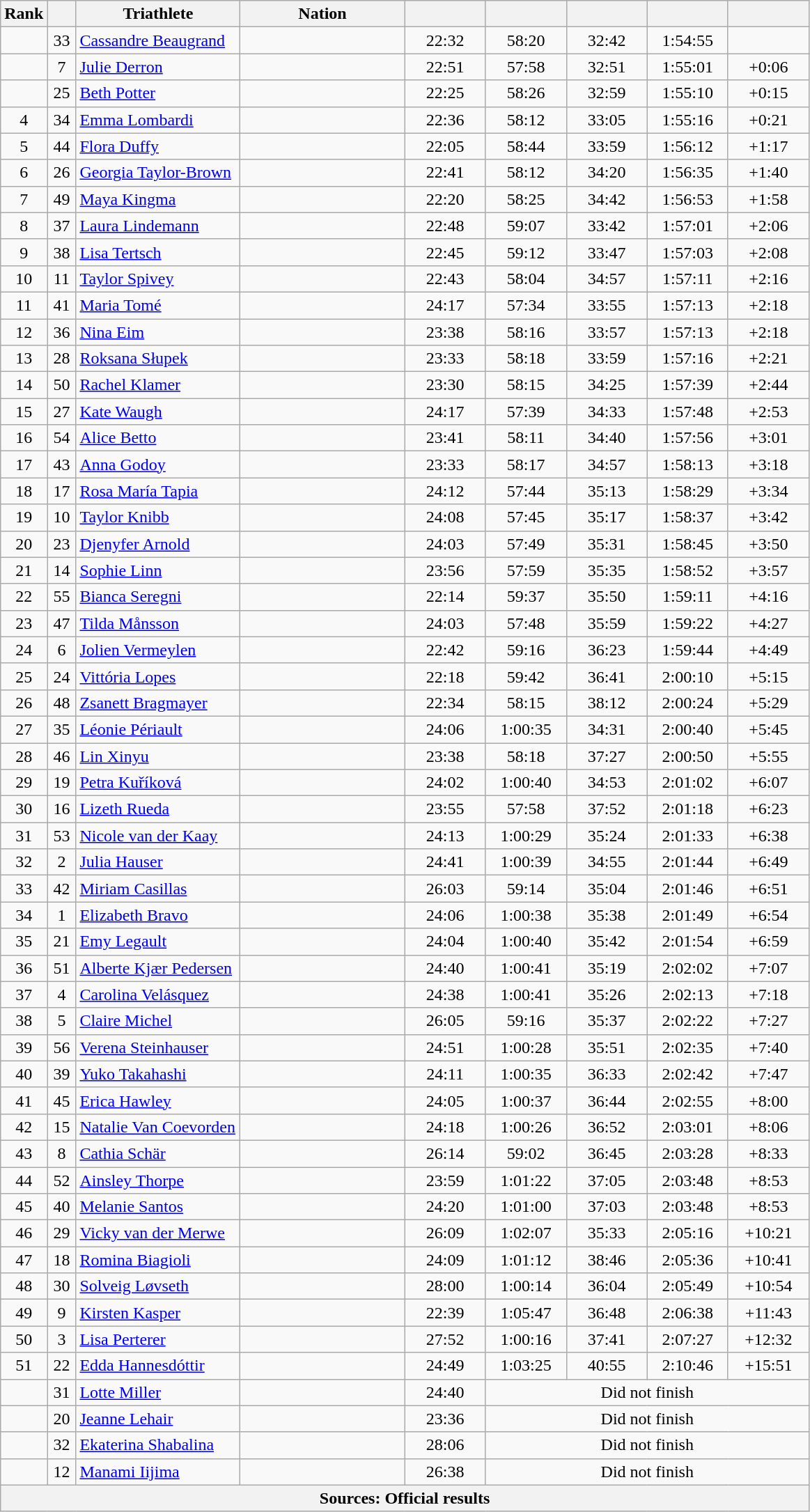<table class="wikitable sortable" style="text-align:center">
<tr>
<th data-sort-type="number" width="30">Rank</th>
<th width="20"></th>
<th width="150">Triathlete</th>
<th width="150">Nation</th>
<th width="70" data-sort-type="text"></th>
<th width="70"></th>
<th width="70"></th>
<th width="70"></th>
<th width="70"></th>
</tr>
<tr>
<td></td>
<td>33</td>
<td align="left"><a href='#'>Cassandre Beaugrand</a></td>
<td align="left"></td>
<td>22:32</td>
<td>58:20</td>
<td>32:42</td>
<td>1:54:55</td>
<td></td>
</tr>
<tr>
<td></td>
<td>7</td>
<td align="left"><a href='#'>Julie Derron</a></td>
<td align="left"></td>
<td>22:51</td>
<td>57:58</td>
<td>32:51</td>
<td>1:55:01</td>
<td>+0:06</td>
</tr>
<tr>
<td></td>
<td>25</td>
<td align="left"><a href='#'>Beth Potter</a></td>
<td align="left"></td>
<td>22:25</td>
<td>58:26</td>
<td>32:59</td>
<td>1:55:10</td>
<td>+0:15</td>
</tr>
<tr>
<td>4</td>
<td>34</td>
<td align="left"><a href='#'>Emma Lombardi</a></td>
<td align="left"></td>
<td>22:36</td>
<td>58:12</td>
<td>33:05</td>
<td>1:55:16</td>
<td>+0:21</td>
</tr>
<tr>
<td>5</td>
<td>44</td>
<td align="left"><a href='#'>Flora Duffy</a></td>
<td align="left"></td>
<td>22:05</td>
<td>58:44</td>
<td>33:59</td>
<td>1:56:12</td>
<td>+1:17</td>
</tr>
<tr>
<td>6</td>
<td>26</td>
<td align="left"><a href='#'>Georgia Taylor-Brown</a></td>
<td align="left"></td>
<td>22:41</td>
<td>58:12</td>
<td>34:20</td>
<td>1:56:35</td>
<td>+1:40</td>
</tr>
<tr>
<td>7</td>
<td>49</td>
<td align="left"><a href='#'>Maya Kingma</a></td>
<td align="left"></td>
<td>22:20</td>
<td>58:25</td>
<td>34:42</td>
<td>1:56:53</td>
<td>+1:58</td>
</tr>
<tr>
<td>8</td>
<td>37</td>
<td align="left"><a href='#'>Laura Lindemann</a></td>
<td align="left"></td>
<td>22:48</td>
<td>59:07</td>
<td>33:42</td>
<td>1:57:01</td>
<td>+2:06</td>
</tr>
<tr>
<td>9</td>
<td>38</td>
<td align="left"><a href='#'>Lisa Tertsch</a></td>
<td align="left"></td>
<td>22:45</td>
<td>59:12</td>
<td>33:47</td>
<td>1:57:03</td>
<td>+2:08</td>
</tr>
<tr>
<td>10</td>
<td>11</td>
<td align="left"><a href='#'>Taylor Spivey</a></td>
<td align="left"></td>
<td>22:43</td>
<td>58:04</td>
<td>34:57</td>
<td>1:57:11</td>
<td>+2:16</td>
</tr>
<tr>
<td>11</td>
<td>41</td>
<td align="left"><a href='#'>Maria Tomé</a></td>
<td align="left"></td>
<td>24:17</td>
<td>57:34</td>
<td>33:55</td>
<td>1:57:13</td>
<td>+2:18</td>
</tr>
<tr>
<td>12</td>
<td>36</td>
<td align="left"><a href='#'>Nina Eim</a></td>
<td align="left"></td>
<td>23:38</td>
<td>58:16</td>
<td>33:57</td>
<td>1:57:13</td>
<td>+2:18</td>
</tr>
<tr>
<td>13</td>
<td>28</td>
<td align="left"><a href='#'>Roksana Słupek</a></td>
<td align="left"></td>
<td>23:33</td>
<td>58:18</td>
<td>33:59</td>
<td>1:57:16</td>
<td>+2:21</td>
</tr>
<tr>
<td>14</td>
<td>50</td>
<td align="left"><a href='#'>Rachel Klamer</a></td>
<td align="left"></td>
<td>23:30</td>
<td>58:15</td>
<td>34:25</td>
<td>1:57:39</td>
<td>+2:44</td>
</tr>
<tr>
<td>15</td>
<td>27</td>
<td align="left"><a href='#'>Kate Waugh</a></td>
<td align="left"></td>
<td>24:17</td>
<td>57:39</td>
<td>34:33</td>
<td>1:57:48</td>
<td>+2:53</td>
</tr>
<tr>
<td>16</td>
<td>54</td>
<td align="left"><a href='#'>Alice Betto</a></td>
<td align="left"></td>
<td>23:41</td>
<td>58:11</td>
<td>34:40</td>
<td>1:57:56</td>
<td>+3:01</td>
</tr>
<tr>
<td>17</td>
<td>43</td>
<td align="left"><a href='#'>Anna Godoy</a></td>
<td align="left"></td>
<td>23:33</td>
<td>58:17</td>
<td>34:57</td>
<td>1:58:13</td>
<td>+3:18</td>
</tr>
<tr>
<td>18</td>
<td>17</td>
<td align="left"><a href='#'>Rosa María Tapia</a></td>
<td align="left"></td>
<td>24:12</td>
<td>57:44</td>
<td>35:13</td>
<td>1:58:29</td>
<td>+3:34</td>
</tr>
<tr>
<td>19</td>
<td>10</td>
<td align="left"><a href='#'>Taylor Knibb</a></td>
<td align="left"></td>
<td>24:08</td>
<td>57:45</td>
<td>35:17</td>
<td>1:58:37</td>
<td>+3:42</td>
</tr>
<tr>
<td>20</td>
<td>23</td>
<td align="left"><a href='#'>Djenyfer Arnold</a></td>
<td align="left"></td>
<td>24:03</td>
<td>57:49</td>
<td>35:31</td>
<td>1:58:45</td>
<td>+3:50</td>
</tr>
<tr>
<td>21</td>
<td>14</td>
<td align="left"><a href='#'>Sophie Linn</a></td>
<td align="left"></td>
<td>23:56</td>
<td>57:59</td>
<td>35:35</td>
<td>1:58:52</td>
<td>+3:57</td>
</tr>
<tr>
<td>22</td>
<td>55</td>
<td align="left"><a href='#'>Bianca Seregni</a></td>
<td align="left"></td>
<td>22:14</td>
<td>59:37</td>
<td>35:50</td>
<td>1:59:11</td>
<td>+4:16</td>
</tr>
<tr>
<td>23</td>
<td>47</td>
<td align="left"><a href='#'>Tilda Månsson</a></td>
<td align="left"></td>
<td>24:03</td>
<td>57:48</td>
<td>35:59</td>
<td>1:59:22</td>
<td>+4:27</td>
</tr>
<tr>
<td>24</td>
<td>6</td>
<td align="left"><a href='#'>Jolien Vermeylen</a></td>
<td align="left"></td>
<td>22:42</td>
<td>59:16</td>
<td>36:23</td>
<td>1:59:44</td>
<td>+4:49</td>
</tr>
<tr>
<td>25</td>
<td>24</td>
<td align="left"><a href='#'>Vittória Lopes</a></td>
<td align="left"></td>
<td>22:18</td>
<td>59:42</td>
<td>36:41</td>
<td>2:00:10</td>
<td>+5:15</td>
</tr>
<tr>
<td>26</td>
<td>48</td>
<td align="left"><a href='#'>Zsanett Bragmayer</a></td>
<td align="left"></td>
<td>22:34</td>
<td>58:15</td>
<td>38:12</td>
<td>2:00:24</td>
<td>+5:29</td>
</tr>
<tr>
<td>27</td>
<td>35</td>
<td align="left"><a href='#'>Léonie Périault</a></td>
<td align="left"></td>
<td>24:06</td>
<td>1:00:35</td>
<td>34:31</td>
<td>2:00:40</td>
<td>+5:45</td>
</tr>
<tr>
<td>28</td>
<td>46</td>
<td align="left"><a href='#'>Lin Xinyu</a></td>
<td align="left"></td>
<td>23:38</td>
<td>58:18</td>
<td>37:27</td>
<td>2:00:50</td>
<td>+5:55</td>
</tr>
<tr>
<td>29</td>
<td>19</td>
<td align="left"><a href='#'>Petra Kuříková</a></td>
<td align="left"></td>
<td>24:02</td>
<td>1:00:40</td>
<td>34:53</td>
<td>2:01:02</td>
<td>+6:07</td>
</tr>
<tr>
<td>30</td>
<td>16</td>
<td align="left"><a href='#'>Lizeth Rueda</a></td>
<td align="left"></td>
<td>23:55</td>
<td>57:58</td>
<td>37:52</td>
<td>2:01:18</td>
<td>+6:23</td>
</tr>
<tr>
<td>31</td>
<td>53</td>
<td align="left"><a href='#'>Nicole van der Kaay</a></td>
<td align="left"></td>
<td>24:13</td>
<td>1:00:29</td>
<td>35:24</td>
<td>2:01:33</td>
<td>+6:38</td>
</tr>
<tr>
<td>32</td>
<td>2</td>
<td align="left"><a href='#'>Julia Hauser</a></td>
<td align="left"></td>
<td>24:41</td>
<td>1:00:39</td>
<td>34:55</td>
<td>2:01:44</td>
<td>+6:49</td>
</tr>
<tr>
<td>33</td>
<td>42</td>
<td align="left"><a href='#'>Miriam Casillas</a></td>
<td align="left"></td>
<td>26:03</td>
<td>59:14</td>
<td>35:04</td>
<td>2:01:46</td>
<td>+6:51</td>
</tr>
<tr>
<td>34</td>
<td>1</td>
<td align="left"><a href='#'>Elizabeth Bravo</a></td>
<td align="left"></td>
<td>24:06</td>
<td>1:00:38</td>
<td>35:38</td>
<td>2:01:49</td>
<td>+6:54</td>
</tr>
<tr>
<td>35</td>
<td>21</td>
<td align="left"><a href='#'>Emy Legault</a></td>
<td align="left"></td>
<td>24:04</td>
<td>1:00:40</td>
<td>35:42</td>
<td>2:01:54</td>
<td>+6:59</td>
</tr>
<tr>
<td>36</td>
<td>51</td>
<td align="left"><a href='#'>Alberte Kjær Pedersen</a></td>
<td align="left"></td>
<td>24:40</td>
<td>1:00:41</td>
<td>35:19</td>
<td>2:02:02</td>
<td>+7:07</td>
</tr>
<tr>
<td>37</td>
<td>4</td>
<td align="left"><a href='#'>Carolina Velásquez</a></td>
<td align="left"></td>
<td>24:38</td>
<td>1:00:41</td>
<td>35:26</td>
<td>2:02:13</td>
<td>+7:18</td>
</tr>
<tr>
<td>38</td>
<td>5</td>
<td align="left"><a href='#'>Claire Michel</a></td>
<td align="left"></td>
<td>26:05</td>
<td>59:16</td>
<td>35:37</td>
<td>2:02:22</td>
<td>+7:27</td>
</tr>
<tr>
<td>39</td>
<td>56</td>
<td align="left"><a href='#'>Verena Steinhauser</a></td>
<td align="left"></td>
<td>24:51</td>
<td>1:00:28</td>
<td>35:51</td>
<td>2:02:35</td>
<td>+7:40</td>
</tr>
<tr>
<td>40</td>
<td>39</td>
<td align="left"><a href='#'>Yuko Takahashi</a></td>
<td align="left"></td>
<td>24:11</td>
<td>1:00:35</td>
<td>36:33</td>
<td>2:02:42</td>
<td>+7:47</td>
</tr>
<tr>
<td>41</td>
<td>45</td>
<td align="left"><a href='#'>Erica Hawley</a></td>
<td align="left"></td>
<td>24:05</td>
<td>1:00:37</td>
<td>36:44</td>
<td>2:02:55</td>
<td>+8:00</td>
</tr>
<tr>
<td>42</td>
<td>15</td>
<td align="left"><a href='#'>Natalie Van Coevorden</a></td>
<td align="left"></td>
<td>24:18</td>
<td>1:00:26</td>
<td>36:52</td>
<td>2:03:01</td>
<td>+8:06</td>
</tr>
<tr>
<td>43</td>
<td>8</td>
<td align="left"><a href='#'>Cathia Schär</a></td>
<td align="left"></td>
<td>26:14</td>
<td>59:02</td>
<td>36:45</td>
<td>2:03:28</td>
<td>+8:33</td>
</tr>
<tr>
<td>44</td>
<td>52</td>
<td align="left"><a href='#'>Ainsley Thorpe</a></td>
<td align="left"></td>
<td>23:59</td>
<td>1:01:22</td>
<td>37:05</td>
<td>2:03:48</td>
<td>+8:53</td>
</tr>
<tr>
<td>45</td>
<td>40</td>
<td align="left"><a href='#'>Melanie Santos</a></td>
<td align="left"></td>
<td>24:20</td>
<td>1:01:00</td>
<td>37:03</td>
<td>2:03:48</td>
<td>+8:53</td>
</tr>
<tr>
<td>46</td>
<td>29</td>
<td align="left"><a href='#'>Vicky van der Merwe</a></td>
<td align="left"></td>
<td>26:09</td>
<td>1:02:07</td>
<td>35:33</td>
<td>2:05:16</td>
<td>+10:21</td>
</tr>
<tr>
<td>47</td>
<td>18</td>
<td align="left"><a href='#'>Romina Biagioli</a></td>
<td align="left"></td>
<td>24:09</td>
<td>1:01:12</td>
<td>38:46</td>
<td>2:05:36</td>
<td>+10:41</td>
</tr>
<tr>
<td>48</td>
<td>30</td>
<td align="left"><a href='#'>Solveig Løvseth</a></td>
<td align="left"></td>
<td>28:00</td>
<td>1:00:14</td>
<td>36:04</td>
<td>2:05:49</td>
<td>+10:54</td>
</tr>
<tr>
<td>49</td>
<td>9</td>
<td align="left"><a href='#'>Kirsten Kasper</a></td>
<td align="left"></td>
<td>22:39</td>
<td>1:05:47</td>
<td>36:48</td>
<td>2:06:38</td>
<td>+11:43</td>
</tr>
<tr>
<td>50</td>
<td>3</td>
<td align="left"><a href='#'>Lisa Perterer</a></td>
<td align="left"></td>
<td>27:52</td>
<td>1:00:16</td>
<td>37:41</td>
<td>2:07:27</td>
<td>+12:32</td>
</tr>
<tr>
<td>51</td>
<td>22</td>
<td align="left"><a href='#'>Edda Hannesdóttir</a></td>
<td align="left"></td>
<td>24:49</td>
<td>1:03:25</td>
<td>40:55</td>
<td>2:10:46</td>
<td>+15:51</td>
</tr>
<tr>
<td></td>
<td>31</td>
<td align="left"><a href='#'>Lotte Miller</a></td>
<td align="left"></td>
<td>24:40</td>
<td colspan="4">Did not finish</td>
</tr>
<tr>
<td></td>
<td>20</td>
<td align="left"><a href='#'>Jeanne Lehair</a></td>
<td align="left"></td>
<td>23:36</td>
<td colspan="4">Did not finish</td>
</tr>
<tr>
<td></td>
<td>32</td>
<td align="left"><a href='#'>Ekaterina Shabalina</a></td>
<td align="left"></td>
<td>28:06</td>
<td colspan="4">Did not finish</td>
</tr>
<tr>
<td></td>
<td>12</td>
<td align="left"><a href='#'>Manami Iijima</a></td>
<td align="left"></td>
<td>26:38</td>
<td colspan="4">Did not finish</td>
</tr>
<tr>
<th colspan="9">Sources: Official results</th>
</tr>
</table>
